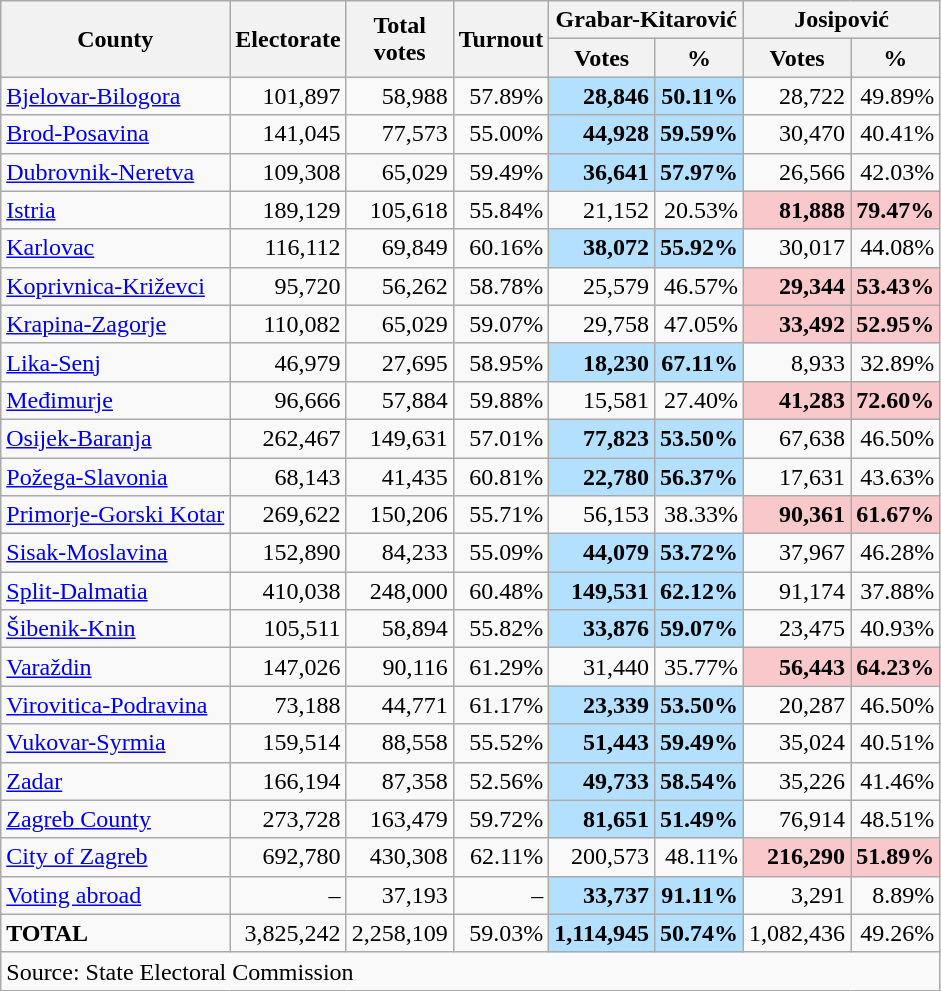<table class="wikitable sortable" style=text-align:right>
<tr>
<th rowspan=2>County</th>
<th rowspan=2>Electorate</th>
<th rowspan=2>Total<br>votes</th>
<th rowspan=2>Turnout</th>
<th colspan=2>Grabar-Kitarović</th>
<th colspan=2>Josipović</th>
</tr>
<tr>
<th>Votes</th>
<th>%</th>
<th>Votes</th>
<th>%</th>
</tr>
<tr>
<td align=left><a href='#'>Bjelovar-Bilogora</a></td>
<td>101,897</td>
<td>58,988</td>
<td>57.89%</td>
<td style="background:#B3E0FF"><strong>28,846</strong></td>
<td style="background:#B3E0FF"><strong>50.11%</strong></td>
<td>28,722</td>
<td>49.89%</td>
</tr>
<tr>
<td align=left><a href='#'>Brod-Posavina</a></td>
<td>141,045</td>
<td>77,573</td>
<td>55.00%</td>
<td style="background:#B3E0FF"><strong>44,928</strong></td>
<td style="background:#B3E0FF"><strong>59.59%</strong></td>
<td>30,470</td>
<td>40.41%</td>
</tr>
<tr>
<td align=left><a href='#'>Dubrovnik-Neretva</a></td>
<td>109,308</td>
<td>65,029</td>
<td>59.49%</td>
<td style="background:#B3E0FF"><strong>36,641</strong></td>
<td style="background:#B3E0FF"><strong>57.97%</strong></td>
<td>26,566</td>
<td>42.03%</td>
</tr>
<tr>
<td align=left><a href='#'>Istria</a></td>
<td>189,129</td>
<td>105,618</td>
<td>55.84%</td>
<td>21,152</td>
<td>20.53%</td>
<td style="background:#F9C8CA;"><strong>81,888</strong></td>
<td style="background:#F9C8CA;"><strong>79.47%</strong></td>
</tr>
<tr>
<td align=left><a href='#'>Karlovac</a></td>
<td>116,112</td>
<td>69,849</td>
<td>60.16%</td>
<td style="background:#B3E0FF"><strong>38,072</strong></td>
<td style="background:#B3E0FF"><strong>55.92%</strong></td>
<td>30,017</td>
<td>44.08%</td>
</tr>
<tr>
<td align=left><a href='#'>Koprivnica-Križevci</a></td>
<td>95,720</td>
<td>56,262</td>
<td>58.78%</td>
<td>25,579</td>
<td>46.57%</td>
<td style="background:#F9C8CA;"><strong>29,344</strong></td>
<td style="background:#F9C8CA;"><strong>53.43%</strong></td>
</tr>
<tr>
<td align=left><a href='#'>Krapina-Zagorje</a></td>
<td>110,082</td>
<td>65,029</td>
<td>59.07%</td>
<td>29,758</td>
<td>47.05%</td>
<td style="background:#F9C8CA;"><strong>33,492</strong></td>
<td style="background:#F9C8CA;"><strong>52.95%</strong></td>
</tr>
<tr>
<td align=left><a href='#'>Lika-Senj</a></td>
<td>46,979</td>
<td>27,695</td>
<td>58.95%</td>
<td style="background:#B3E0FF"><strong>18,230</strong></td>
<td style="background:#B3E0FF"><strong>67.11%</strong></td>
<td>8,933</td>
<td>32.89%</td>
</tr>
<tr>
<td align=left><a href='#'>Međimurje</a></td>
<td>96,666</td>
<td>57,884</td>
<td>59.88%</td>
<td>15,581</td>
<td>27.40%</td>
<td style="background:#F9C8CA;"><strong>41,283</strong></td>
<td style="background:#F9C8CA;"><strong>72.60%</strong></td>
</tr>
<tr>
<td align=left><a href='#'>Osijek-Baranja</a></td>
<td>262,467</td>
<td>149,631</td>
<td>57.01%</td>
<td style="background:#B3E0FF"><strong>77,823</strong></td>
<td style="background:#B3E0FF"><strong>53.50%</strong></td>
<td>67,638</td>
<td>46.50%</td>
</tr>
<tr>
<td align=left><a href='#'>Požega-Slavonia</a></td>
<td>68,143</td>
<td>41,435</td>
<td>60.81%</td>
<td style="background:#B3E0FF"><strong>22,780</strong></td>
<td style="background:#B3E0FF"><strong>56.37%</strong></td>
<td>17,631</td>
<td>43.63%</td>
</tr>
<tr>
<td align=left><a href='#'>Primorje-Gorski Kotar</a></td>
<td>269,622</td>
<td>150,206</td>
<td>55.71%</td>
<td>56,153</td>
<td>38.33%</td>
<td style="background:#F9C8CA;"><strong>90,361</strong></td>
<td style="background:#F9C8CA;"><strong>61.67%</strong></td>
</tr>
<tr>
<td align=left><a href='#'>Sisak-Moslavina</a></td>
<td>152,890</td>
<td>84,233</td>
<td>55.09%</td>
<td style="background:#B3E0FF"><strong>44,079</strong></td>
<td style="background:#B3E0FF"><strong>53.72%</strong></td>
<td>37,967</td>
<td>46.28%</td>
</tr>
<tr>
<td align=left><a href='#'>Split-Dalmatia</a></td>
<td>410,038</td>
<td>248,000</td>
<td>60.48%</td>
<td style="background:#B3E0FF"><strong>149,531</strong></td>
<td style="background:#B3E0FF"><strong>62.12%</strong></td>
<td>91,174</td>
<td>37.88%</td>
</tr>
<tr>
<td align=left><a href='#'>Šibenik-Knin</a></td>
<td>105,511</td>
<td>58,894</td>
<td>55.82%</td>
<td style="background:#B3E0FF"><strong>33,876</strong></td>
<td style="background:#B3E0FF"><strong>59.07%</strong></td>
<td>23,475</td>
<td>40.93%</td>
</tr>
<tr>
<td align=left><a href='#'>Varaždin</a></td>
<td>147,026</td>
<td>90,116</td>
<td>61.29%</td>
<td>31,440</td>
<td>35.77%</td>
<td style="background:#F9C8CA;"><strong>56,443</strong></td>
<td style="background:#F9C8CA;"><strong>64.23%</strong></td>
</tr>
<tr>
<td align=left><a href='#'>Virovitica-Podravina</a></td>
<td>73,188</td>
<td>44,771</td>
<td>61.17%</td>
<td style="background:#B3E0FF"><strong>23,339</strong></td>
<td style="background:#B3E0FF"><strong>53.50%</strong></td>
<td>20,287</td>
<td>46.50%</td>
</tr>
<tr>
<td align=left><a href='#'>Vukovar-Syrmia</a></td>
<td>159,514</td>
<td>88,558</td>
<td>55.52%</td>
<td style="background:#B3E0FF"><strong>51,443</strong></td>
<td style="background:#B3E0FF"><strong>59.49%</strong></td>
<td>35,024</td>
<td>40.51%</td>
</tr>
<tr>
<td align=left><a href='#'>Zadar</a></td>
<td>166,194</td>
<td>87,358</td>
<td>52.56%</td>
<td style="background:#B3E0FF"><strong>49,733</strong></td>
<td style="background:#B3E0FF"><strong>58.54%</strong></td>
<td>35,226</td>
<td>41.46%</td>
</tr>
<tr>
<td align=left><a href='#'>Zagreb County</a></td>
<td>273,728</td>
<td>163,479</td>
<td>59.72%</td>
<td style="background:#B3E0FF"><strong>81,651</strong></td>
<td style="background:#B3E0FF"><strong>51.49%</strong></td>
<td>76,914</td>
<td>48.51%</td>
</tr>
<tr>
<td align=left><a href='#'>City of Zagreb</a></td>
<td>692,780</td>
<td>430,308</td>
<td>62.11%</td>
<td>200,573</td>
<td>48.11%</td>
<td style="background:#F9C8CA;"><strong>216,290</strong></td>
<td style="background:#F9C8CA;"><strong>51.89%</strong></td>
</tr>
<tr>
<td align=left><a href='#'>Voting abroad</a></td>
<td>–</td>
<td>37,193</td>
<td>–</td>
<td style="background:#B3E0FF"><strong>33,737</strong></td>
<td style="background:#B3E0FF"><strong>91.11%</strong></td>
<td>3,291</td>
<td>8.89%</td>
</tr>
<tr class="sortbottom">
<td align=left><strong>TOTAL</strong></td>
<td>3,825,242</td>
<td>2,258,109</td>
<td>59.03%</td>
<td style="background:#B3E0FF"><strong>1,114,945</strong></td>
<td style="background:#B3E0FF"><strong>50.74%</strong></td>
<td>1,082,436</td>
<td>49.26%</td>
</tr>
<tr class="sortbottom">
<td colspan=12 align=left>Source: State Electoral Commission</td>
</tr>
</table>
